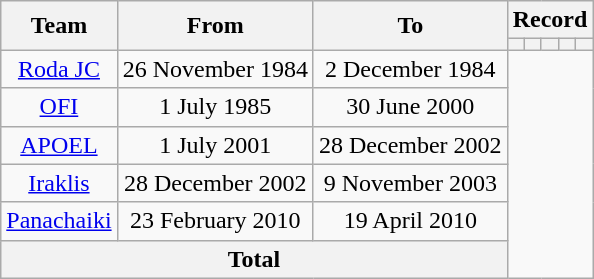<table class="wikitable" style="text-align: center">
<tr>
<th rowspan="2">Team</th>
<th rowspan="2">From</th>
<th rowspan="2">To</th>
<th colspan="5">Record</th>
</tr>
<tr>
<th></th>
<th></th>
<th></th>
<th></th>
<th></th>
</tr>
<tr>
<td><a href='#'>Roda JC</a></td>
<td>26 November 1984</td>
<td>2 December 1984<br></td>
</tr>
<tr>
<td><a href='#'>OFI</a></td>
<td>1 July 1985</td>
<td>30 June 2000<br></td>
</tr>
<tr>
<td><a href='#'>APOEL</a></td>
<td>1 July 2001</td>
<td>28 December 2002<br></td>
</tr>
<tr>
<td><a href='#'>Iraklis</a></td>
<td>28 December 2002</td>
<td>9 November 2003<br></td>
</tr>
<tr>
<td><a href='#'>Panachaiki</a></td>
<td>23 February 2010</td>
<td>19 April 2010<br></td>
</tr>
<tr>
<th colspan=3>Total<br></th>
</tr>
</table>
